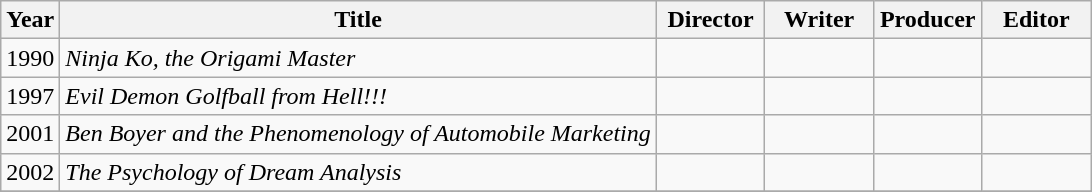<table class="wikitable">
<tr>
<th>Year</th>
<th>Title</th>
<th width=65>Director</th>
<th width=65>Writer</th>
<th width=65>Producer</th>
<th width=65>Editor</th>
</tr>
<tr>
<td>1990</td>
<td><em>Ninja Ko, the Origami Master</em></td>
<td></td>
<td></td>
<td></td>
<td></td>
</tr>
<tr>
<td>1997</td>
<td><em>Evil Demon Golfball from Hell!!!</em></td>
<td></td>
<td></td>
<td></td>
<td></td>
</tr>
<tr>
<td>2001</td>
<td><em>Ben Boyer and the Phenomenology of Automobile Marketing</em></td>
<td></td>
<td></td>
<td></td>
<td></td>
</tr>
<tr>
<td>2002</td>
<td><em>The Psychology of Dream Analysis</em></td>
<td></td>
<td></td>
<td></td>
<td></td>
</tr>
<tr>
</tr>
</table>
